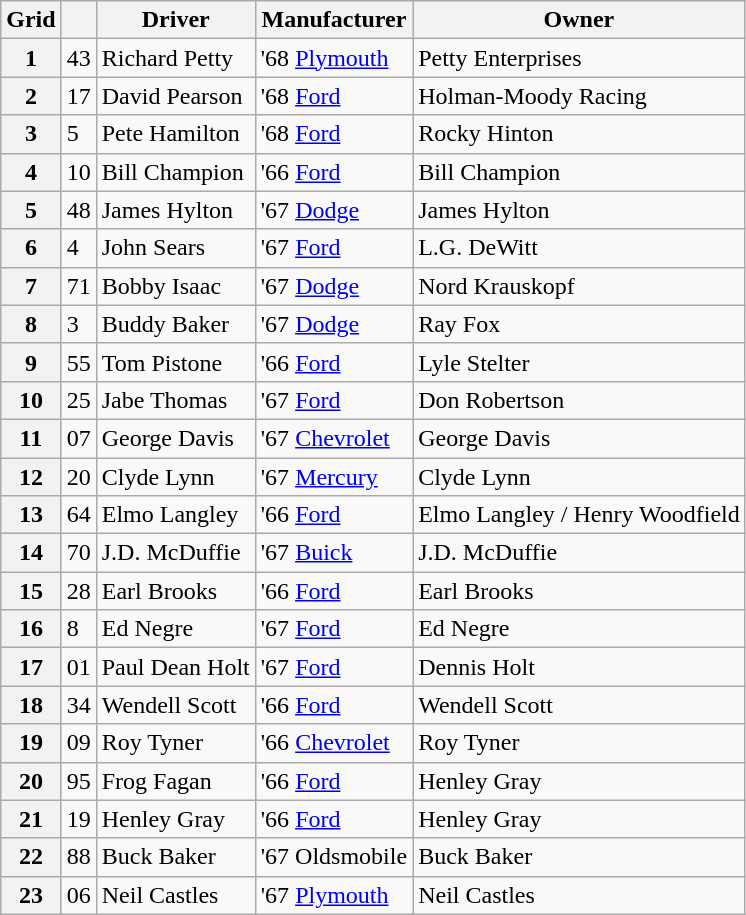<table class="wikitable">
<tr>
<th>Grid</th>
<th></th>
<th>Driver</th>
<th>Manufacturer</th>
<th>Owner</th>
</tr>
<tr>
<th>1</th>
<td>43</td>
<td>Richard Petty</td>
<td>'68 <a href='#'>Plymouth</a></td>
<td>Petty Enterprises</td>
</tr>
<tr>
<th>2</th>
<td>17</td>
<td>David Pearson</td>
<td>'68 <a href='#'>Ford</a></td>
<td>Holman-Moody Racing</td>
</tr>
<tr>
<th>3</th>
<td>5</td>
<td>Pete Hamilton</td>
<td>'68 <a href='#'>Ford</a></td>
<td>Rocky Hinton</td>
</tr>
<tr>
<th>4</th>
<td>10</td>
<td>Bill Champion</td>
<td>'66 <a href='#'>Ford</a></td>
<td>Bill Champion</td>
</tr>
<tr>
<th>5</th>
<td>48</td>
<td>James Hylton</td>
<td>'67 <a href='#'>Dodge</a></td>
<td>James Hylton</td>
</tr>
<tr>
<th>6</th>
<td>4</td>
<td>John Sears</td>
<td>'67 <a href='#'>Ford</a></td>
<td>L.G. DeWitt</td>
</tr>
<tr>
<th>7</th>
<td>71</td>
<td>Bobby Isaac</td>
<td>'67 <a href='#'>Dodge</a></td>
<td>Nord Krauskopf</td>
</tr>
<tr>
<th>8</th>
<td>3</td>
<td>Buddy Baker</td>
<td>'67 <a href='#'>Dodge</a></td>
<td>Ray Fox</td>
</tr>
<tr>
<th>9</th>
<td>55</td>
<td>Tom Pistone</td>
<td>'66 <a href='#'>Ford</a></td>
<td>Lyle Stelter</td>
</tr>
<tr>
<th>10</th>
<td>25</td>
<td>Jabe Thomas</td>
<td>'67 <a href='#'>Ford</a></td>
<td>Don Robertson</td>
</tr>
<tr>
<th>11</th>
<td>07</td>
<td>George Davis</td>
<td>'67 <a href='#'>Chevrolet</a></td>
<td>George Davis</td>
</tr>
<tr>
<th>12</th>
<td>20</td>
<td>Clyde Lynn</td>
<td>'67 <a href='#'>Mercury</a></td>
<td>Clyde Lynn</td>
</tr>
<tr>
<th>13</th>
<td>64</td>
<td>Elmo Langley</td>
<td>'66 <a href='#'>Ford</a></td>
<td>Elmo Langley / Henry Woodfield</td>
</tr>
<tr>
<th>14</th>
<td>70</td>
<td>J.D. McDuffie</td>
<td>'67 <a href='#'>Buick</a></td>
<td>J.D. McDuffie</td>
</tr>
<tr>
<th>15</th>
<td>28</td>
<td>Earl Brooks</td>
<td>'66 <a href='#'>Ford</a></td>
<td>Earl Brooks</td>
</tr>
<tr>
<th>16</th>
<td>8</td>
<td>Ed Negre</td>
<td>'67 <a href='#'>Ford</a></td>
<td>Ed Negre</td>
</tr>
<tr>
<th>17</th>
<td>01</td>
<td>Paul Dean Holt</td>
<td>'67 <a href='#'>Ford</a></td>
<td>Dennis Holt</td>
</tr>
<tr>
<th>18</th>
<td>34</td>
<td>Wendell Scott</td>
<td>'66 <a href='#'>Ford</a></td>
<td>Wendell Scott</td>
</tr>
<tr>
<th>19</th>
<td>09</td>
<td>Roy Tyner</td>
<td>'66 <a href='#'>Chevrolet</a></td>
<td>Roy Tyner</td>
</tr>
<tr>
<th>20</th>
<td>95</td>
<td>Frog Fagan</td>
<td>'66 <a href='#'>Ford</a></td>
<td>Henley Gray</td>
</tr>
<tr>
<th>21</th>
<td>19</td>
<td>Henley Gray</td>
<td>'66 <a href='#'>Ford</a></td>
<td>Henley Gray</td>
</tr>
<tr>
<th>22</th>
<td>88</td>
<td>Buck Baker</td>
<td>'67 Oldsmobile</td>
<td>Buck Baker</td>
</tr>
<tr>
<th>23</th>
<td>06</td>
<td>Neil Castles</td>
<td>'67 <a href='#'>Plymouth</a></td>
<td>Neil Castles</td>
</tr>
</table>
